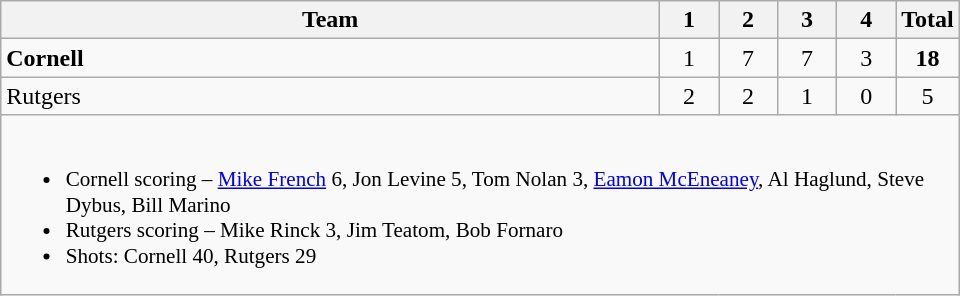<table class="wikitable" style="text-align:center; max-width:40em">
<tr>
<th>Team</th>
<th style="width:2em">1</th>
<th style="width:2em">2</th>
<th style="width:2em">3</th>
<th style="width:2em">4</th>
<th style="width:2em">Total</th>
</tr>
<tr>
<td style="text-align:left"><strong>Cornell</strong></td>
<td>1</td>
<td>7</td>
<td>7</td>
<td>3</td>
<td><strong>18</strong></td>
</tr>
<tr>
<td style="text-align:left">Rutgers</td>
<td>2</td>
<td>2</td>
<td>1</td>
<td>0</td>
<td>5</td>
</tr>
<tr>
<td colspan=6 style="text-align:left; font-size:88%;"><br><ul><li>Cornell scoring – <a href='#'>Mike French</a> 6, Jon Levine 5, Tom Nolan 3, <a href='#'>Eamon McEneaney</a>, Al Haglund, Steve Dybus, Bill Marino</li><li>Rutgers scoring – Mike Rinck 3, Jim Teatom, Bob Fornaro</li><li>Shots: Cornell 40, Rutgers 29</li></ul></td>
</tr>
</table>
